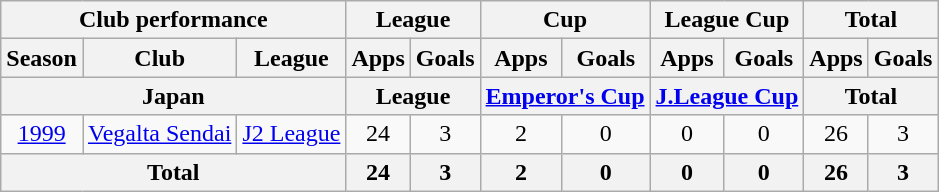<table class="wikitable" style="text-align:center;">
<tr>
<th colspan=3>Club performance</th>
<th colspan=2>League</th>
<th colspan=2>Cup</th>
<th colspan=2>League Cup</th>
<th colspan=2>Total</th>
</tr>
<tr>
<th>Season</th>
<th>Club</th>
<th>League</th>
<th>Apps</th>
<th>Goals</th>
<th>Apps</th>
<th>Goals</th>
<th>Apps</th>
<th>Goals</th>
<th>Apps</th>
<th>Goals</th>
</tr>
<tr>
<th colspan=3>Japan</th>
<th colspan=2>League</th>
<th colspan=2><a href='#'>Emperor's Cup</a></th>
<th colspan=2><a href='#'>J.League Cup</a></th>
<th colspan=2>Total</th>
</tr>
<tr>
<td><a href='#'>1999</a></td>
<td><a href='#'>Vegalta Sendai</a></td>
<td><a href='#'>J2 League</a></td>
<td>24</td>
<td>3</td>
<td>2</td>
<td>0</td>
<td>0</td>
<td>0</td>
<td>26</td>
<td>3</td>
</tr>
<tr>
<th colspan=3>Total</th>
<th>24</th>
<th>3</th>
<th>2</th>
<th>0</th>
<th>0</th>
<th>0</th>
<th>26</th>
<th>3</th>
</tr>
</table>
